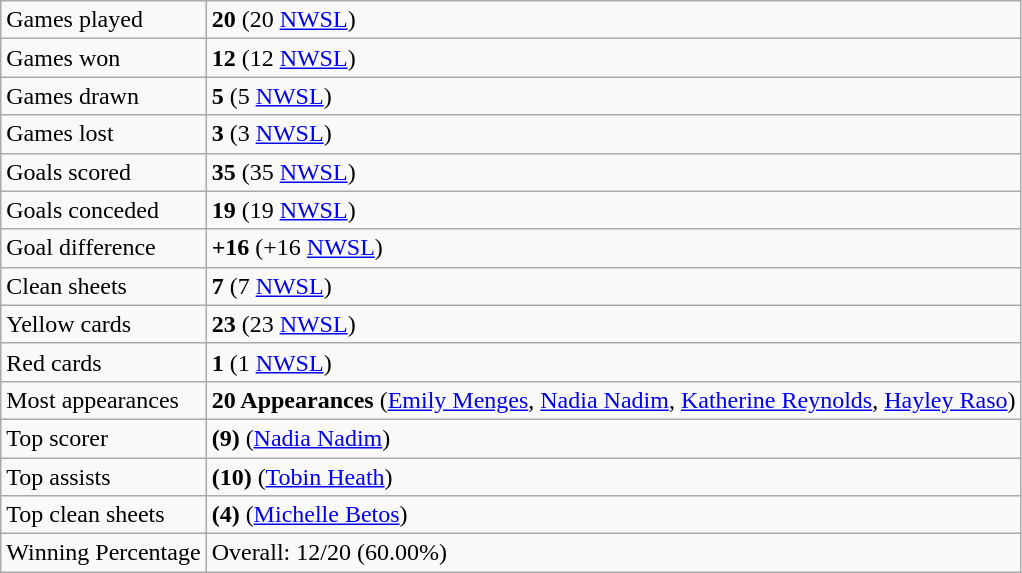<table class="wikitable">
<tr>
<td>Games played</td>
<td><strong>20</strong>  (20 <a href='#'>NWSL</a>)</td>
</tr>
<tr>
<td>Games won</td>
<td><strong>12</strong>  (12 <a href='#'>NWSL</a>)</td>
</tr>
<tr>
<td>Games drawn</td>
<td><strong>5</strong>  (5 <a href='#'>NWSL</a>)</td>
</tr>
<tr>
<td>Games lost</td>
<td><strong>3</strong> (3 <a href='#'>NWSL</a>)</td>
</tr>
<tr>
<td>Goals scored</td>
<td><strong>35</strong> (35 <a href='#'>NWSL</a>)</td>
</tr>
<tr>
<td>Goals conceded</td>
<td><strong>19</strong>  (19 <a href='#'>NWSL</a>)</td>
</tr>
<tr>
<td>Goal difference</td>
<td><strong>+16</strong>  (+16 <a href='#'>NWSL</a>)</td>
</tr>
<tr>
<td>Clean sheets</td>
<td><strong>7</strong>  (7 <a href='#'>NWSL</a>)</td>
</tr>
<tr>
<td>Yellow cards</td>
<td><strong>23</strong>  (23 <a href='#'>NWSL</a>)</td>
</tr>
<tr>
<td>Red cards</td>
<td><strong>1</strong> (1 <a href='#'>NWSL</a>)</td>
</tr>
<tr>
<td>Most appearances</td>
<td><strong>20 Appearances</strong> (<a href='#'>Emily Menges</a>, <a href='#'>Nadia Nadim</a>, <a href='#'>Katherine Reynolds</a>, <a href='#'>Hayley Raso</a>)</td>
</tr>
<tr>
<td>Top scorer</td>
<td><strong>(9)</strong> (<a href='#'>Nadia Nadim</a>)</td>
</tr>
<tr>
<td>Top assists</td>
<td><strong>(10)</strong> (<a href='#'>Tobin Heath</a>)</td>
</tr>
<tr>
<td>Top clean sheets</td>
<td><strong>(4)</strong> (<a href='#'>Michelle Betos</a>)</td>
</tr>
<tr>
<td>Winning Percentage</td>
<td>Overall: 12/20 (60.00%)</td>
</tr>
</table>
